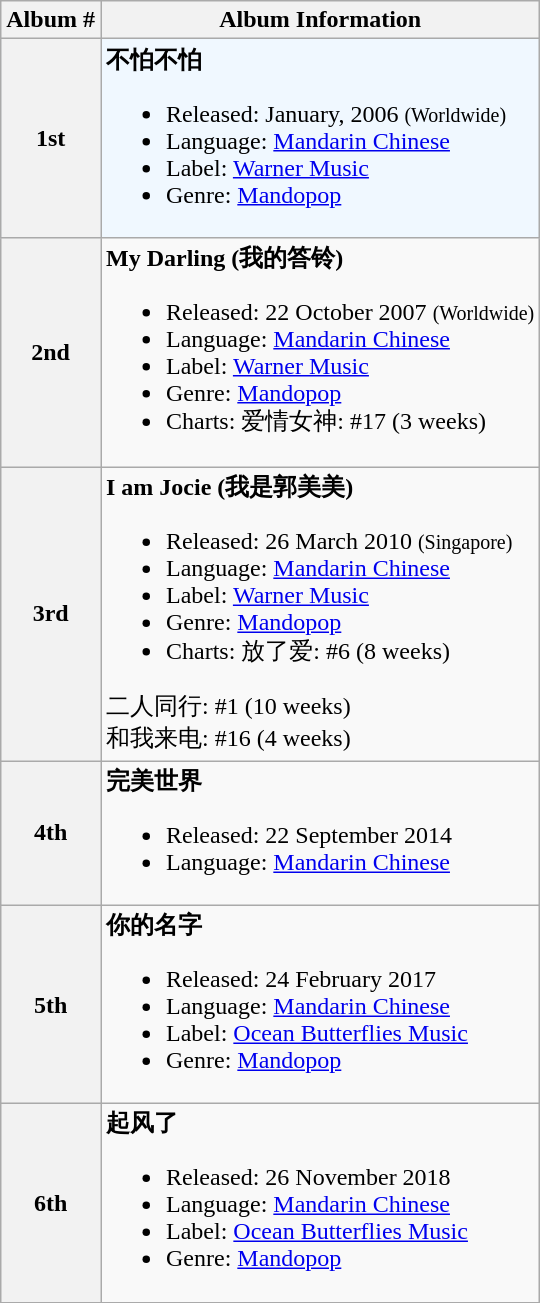<table class="wikitable">
<tr>
<th align="left">Album #</th>
<th align="left">Album Information</th>
</tr>
<tr bgcolor="#F0F8FF">
<th align="left">1st</th>
<td align="left"><strong>不怕不怕</strong><br><ul><li>Released: January, 2006 <small>(Worldwide)</small></li><li>Language: <a href='#'>Mandarin Chinese</a></li><li>Label: <a href='#'>Warner Music</a></li><li>Genre: <a href='#'>Mandopop</a></li></ul></td>
</tr>
<tr>
<th align="left">2nd</th>
<td align="left"><strong>My Darling (我的答铃)</strong><br><ul><li>Released: 22 October 2007 <small>(Worldwide)</small></li><li>Language: <a href='#'>Mandarin Chinese</a></li><li>Label: <a href='#'>Warner Music</a></li><li>Genre: <a href='#'>Mandopop</a></li><li>Charts: 爱情女神: #17 (3 weeks)</li></ul></td>
</tr>
<tr>
<th align="left">3rd</th>
<td align="left"><strong>I am Jocie (我是郭美美)</strong><br><ul><li>Released: 26 March 2010 <small>(Singapore)</small></li><li>Language: <a href='#'>Mandarin Chinese</a></li><li>Label: <a href='#'>Warner Music</a></li><li>Genre: <a href='#'>Mandopop</a></li><li>Charts: 放了爱: #6 (8 weeks)</li></ul>二人同行: #1 (10 weeks)<br>和我来电: #16 (4 weeks)</td>
</tr>
<tr>
<th>4th</th>
<td><strong>完美世界</strong><br><ul><li>Released: 22 September 2014</li><li>Language: <a href='#'>Mandarin Chinese</a></li></ul></td>
</tr>
<tr>
<th>5th</th>
<td><strong>你的名字</strong><br><ul><li>Released: 24 February 2017</li><li>Language: <a href='#'>Mandarin Chinese</a></li><li>Label: <a href='#'>Ocean Butterflies Music</a></li><li>Genre: <a href='#'>Mandopop</a></li></ul></td>
</tr>
<tr>
<th>6th</th>
<td><strong>起风了</strong><br><ul><li>Released: 26 November 2018</li><li>Language: <a href='#'>Mandarin Chinese</a></li><li>Label: <a href='#'>Ocean Butterflies Music</a></li><li>Genre: <a href='#'>Mandopop</a></li></ul></td>
</tr>
</table>
